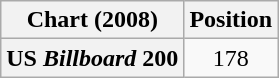<table class="wikitable plainrowheaders" style="text-align:center;">
<tr>
<th scope="col">Chart (2008)</th>
<th scope="col">Position</th>
</tr>
<tr>
<th scope="row">US <em>Billboard</em> 200</th>
<td>178</td>
</tr>
</table>
